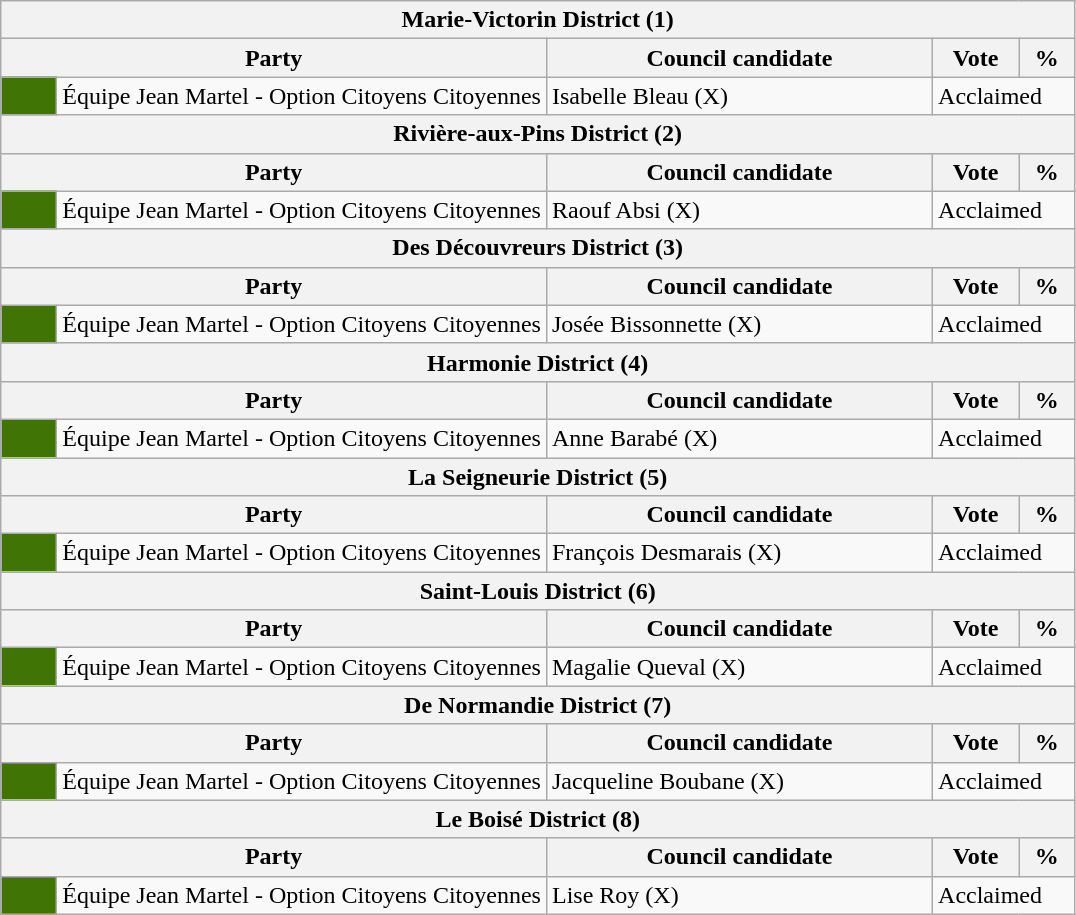<table class="wikitable">
<tr>
<th colspan="5">Marie-Victorin District (1)</th>
</tr>
<tr>
<th bgcolor="#DDDDFF" width="230px" colspan="2">Party</th>
<th bgcolor="#DDDDFF" width="250px">Council candidate</th>
<th bgcolor="#DDDDFF" width="50px">Vote</th>
<th bgcolor="#DDDDFF" width="30px">%</th>
</tr>
<tr>
<td bgcolor=#407405 width="30px"> </td>
<td>Équipe Jean Martel - Option Citoyens Citoyennes</td>
<td>Isabelle Bleau  (X)</td>
<td colspan="2">Acclaimed</td>
</tr>
<tr>
<th colspan="5">Rivière-aux-Pins District (2)</th>
</tr>
<tr>
<th bgcolor="#DDDDFF" width="230px" colspan="2">Party</th>
<th bgcolor="#DDDDFF" width="250px">Council candidate</th>
<th bgcolor="#DDDDFF" width="50px">Vote</th>
<th bgcolor="#DDDDFF" width="30px">%</th>
</tr>
<tr>
<td bgcolor=#407405 width="30px"> </td>
<td>Équipe Jean Martel - Option Citoyens Citoyennes</td>
<td>Raouf Absi  (X)</td>
<td colspan="2">Acclaimed</td>
</tr>
<tr>
<th colspan="5">Des Découvreurs District (3)</th>
</tr>
<tr>
<th bgcolor="#DDDDFF" width="230px" colspan="2">Party</th>
<th bgcolor="#DDDDFF" width="250px">Council candidate</th>
<th bgcolor="#DDDDFF" width="50px">Vote</th>
<th bgcolor="#DDDDFF" width="30px">%</th>
</tr>
<tr>
<td bgcolor=#407405 width="30px"> </td>
<td>Équipe Jean Martel - Option Citoyens Citoyennes</td>
<td>Josée Bissonnette (X)</td>
<td colspan="2">Acclaimed</td>
</tr>
<tr>
<th colspan="5">Harmonie District (4)</th>
</tr>
<tr>
<th bgcolor="#DDDDFF" width="230px" colspan="2">Party</th>
<th bgcolor="#DDDDFF" width="250px">Council candidate</th>
<th bgcolor="#DDDDFF" width="50px">Vote</th>
<th bgcolor="#DDDDFF" width="30px">%</th>
</tr>
<tr>
<td bgcolor=#407405 width="30px"> </td>
<td>Équipe Jean Martel - Option Citoyens Citoyennes</td>
<td>Anne Barabé (X)</td>
<td colspan="2">Acclaimed</td>
</tr>
<tr>
<th colspan="5">La Seigneurie District (5)</th>
</tr>
<tr>
<th bgcolor="#DDDDFF" width="230px" colspan="2">Party</th>
<th bgcolor="#DDDDFF" width="250px">Council candidate</th>
<th bgcolor="#DDDDFF" width="50px">Vote</th>
<th bgcolor="#DDDDFF" width="30px">%</th>
</tr>
<tr>
<td bgcolor=#407405 width="30px"> </td>
<td>Équipe Jean Martel - Option Citoyens Citoyennes</td>
<td>François Desmarais (X)</td>
<td colspan="2">Acclaimed</td>
</tr>
<tr>
<th colspan="5">Saint-Louis District (6)</th>
</tr>
<tr>
<th bgcolor="#DDDDFF" width="230px" colspan="2">Party</th>
<th bgcolor="#DDDDFF" width="250px">Council candidate</th>
<th bgcolor="#DDDDFF" width="50px">Vote</th>
<th bgcolor="#DDDDFF" width="30px">%</th>
</tr>
<tr>
<td bgcolor=#407405 width="30px"> </td>
<td>Équipe Jean Martel - Option Citoyens Citoyennes</td>
<td>Magalie Queval (X)</td>
<td colspan="2">Acclaimed</td>
</tr>
<tr>
<th colspan="5">De Normandie District (7)</th>
</tr>
<tr>
<th bgcolor="#DDDDFF" width="230px" colspan="2">Party</th>
<th bgcolor="#DDDDFF" width="250px">Council candidate</th>
<th bgcolor="#DDDDFF" width="50px">Vote</th>
<th bgcolor="#DDDDFF" width="30px">%</th>
</tr>
<tr>
<td bgcolor=#407405 width="30px"> </td>
<td>Équipe Jean Martel - Option Citoyens Citoyennes</td>
<td>Jacqueline Boubane (X)</td>
<td colspan="2">Acclaimed</td>
</tr>
<tr>
<th colspan="5">Le Boisé District (8)</th>
</tr>
<tr>
<th bgcolor="#DDDDFF" width="230px" colspan="2">Party</th>
<th bgcolor="#DDDDFF" width="250px">Council candidate</th>
<th bgcolor="#DDDDFF" width="50px">Vote</th>
<th bgcolor="#DDDDFF" width="30px">%</th>
</tr>
<tr>
<td bgcolor=#407405 width="30px"> </td>
<td>Équipe Jean Martel - Option Citoyens Citoyennes</td>
<td>Lise Roy (X)</td>
<td colspan="2">Acclaimed</td>
</tr>
</table>
